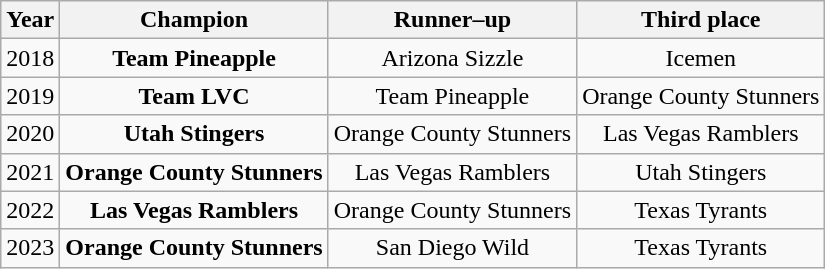<table class="wikitable">
<tr>
<th scope="col">Year</th>
<th scope="col">Champion</th>
<th scope="col">Runner–up</th>
<th scope="col">Third place</th>
</tr>
<tr align=center>
<td scope="row">2018</td>
<td><strong>Team Pineapple</strong></td>
<td>Arizona Sizzle</td>
<td>Icemen</td>
</tr>
<tr align=center>
<td scope="row">2019</td>
<td><strong>Team LVC</strong></td>
<td>Team Pineapple</td>
<td>Orange County Stunners</td>
</tr>
<tr align=center>
<td scope="row">2020</td>
<td><strong>Utah Stingers</strong></td>
<td>Orange County Stunners</td>
<td>Las Vegas Ramblers</td>
</tr>
<tr align=center>
<td scope="row">2021</td>
<td><strong>Orange County Stunners</strong></td>
<td>Las Vegas Ramblers</td>
<td>Utah Stingers</td>
</tr>
<tr align=center>
<td scope="row">2022</td>
<td><strong>Las Vegas Ramblers</strong></td>
<td>Orange County Stunners</td>
<td>Texas Tyrants</td>
</tr>
<tr align=center>
<td scope="row">2023</td>
<td><strong>Orange County Stunners</strong></td>
<td>San Diego Wild</td>
<td>Texas Tyrants</td>
</tr>
</table>
